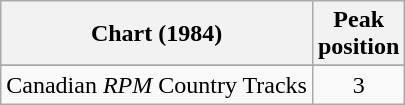<table class="wikitable sortable">
<tr>
<th align="left">Chart (1984)</th>
<th align="center">Peak<br>position</th>
</tr>
<tr>
</tr>
<tr>
<td align="left">Canadian <em>RPM</em> Country Tracks</td>
<td align="center">3</td>
</tr>
</table>
